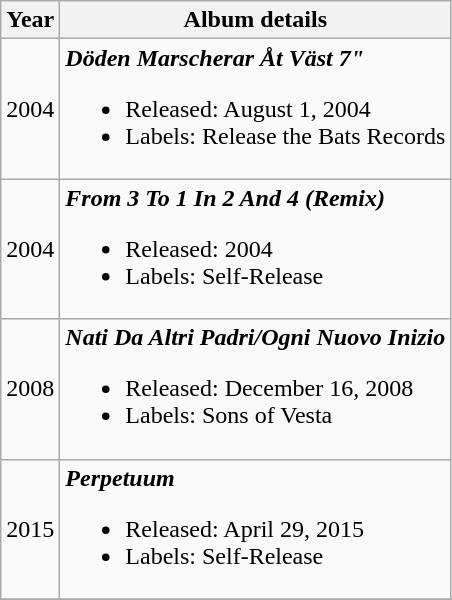<table class ="wikitable">
<tr>
<th rowspan="1">Year</th>
<th rowspan="1">Album details</th>
</tr>
<tr>
<td>2004</td>
<td><strong><em>Döden Marscherar Åt Väst 7"</em></strong><br><ul><li>Released: August 1, 2004</li><li>Labels: Release the Bats Records</li></ul></td>
</tr>
<tr>
<td>2004</td>
<td><strong><em>From 3 To 1 In 2 And 4 (Remix)</em></strong><br><ul><li>Released: 2004</li><li>Labels: Self-Release</li></ul></td>
</tr>
<tr>
<td>2008</td>
<td><strong><em>Nati Da Altri Padri/Ogni Nuovo Inizio</em></strong><br><ul><li>Released: December 16, 2008</li><li>Labels: Sons of Vesta</li></ul></td>
</tr>
<tr>
<td>2015</td>
<td><strong><em>Perpetuum</em></strong><br><ul><li>Released: April 29, 2015</li><li>Labels: Self-Release</li></ul></td>
</tr>
<tr>
</tr>
</table>
